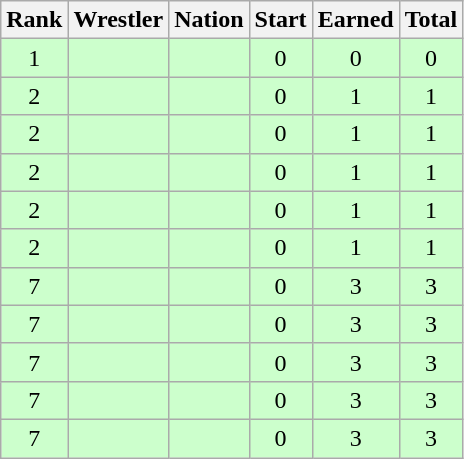<table class="wikitable sortable" style="text-align:center;">
<tr>
<th>Rank</th>
<th>Wrestler</th>
<th>Nation</th>
<th>Start</th>
<th>Earned</th>
<th>Total</th>
</tr>
<tr style="background:#cfc;">
<td>1</td>
<td align=left></td>
<td align=left></td>
<td>0</td>
<td>0</td>
<td>0</td>
</tr>
<tr style="background:#cfc;">
<td>2</td>
<td align=left></td>
<td align=left></td>
<td>0</td>
<td>1</td>
<td>1</td>
</tr>
<tr style="background:#cfc;">
<td>2</td>
<td align=left></td>
<td align=left></td>
<td>0</td>
<td>1</td>
<td>1</td>
</tr>
<tr style="background:#cfc;">
<td>2</td>
<td align=left></td>
<td align=left></td>
<td>0</td>
<td>1</td>
<td>1</td>
</tr>
<tr style="background:#cfc;">
<td>2</td>
<td align=left></td>
<td align=left></td>
<td>0</td>
<td>1</td>
<td>1</td>
</tr>
<tr style="background:#cfc;">
<td>2</td>
<td align=left></td>
<td align=left></td>
<td>0</td>
<td>1</td>
<td>1</td>
</tr>
<tr style="background:#cfc;">
<td>7</td>
<td align=left></td>
<td align=left></td>
<td>0</td>
<td>3</td>
<td>3</td>
</tr>
<tr style="background:#cfc;">
<td>7</td>
<td align=left></td>
<td align=left></td>
<td>0</td>
<td>3</td>
<td>3</td>
</tr>
<tr style="background:#cfc;">
<td>7</td>
<td align=left></td>
<td align=left></td>
<td>0</td>
<td>3</td>
<td>3</td>
</tr>
<tr style="background:#cfc;">
<td>7</td>
<td align=left></td>
<td align=left></td>
<td>0</td>
<td>3</td>
<td>3</td>
</tr>
<tr style="background:#cfc;">
<td>7</td>
<td align=left></td>
<td align=left></td>
<td>0</td>
<td>3</td>
<td>3</td>
</tr>
</table>
